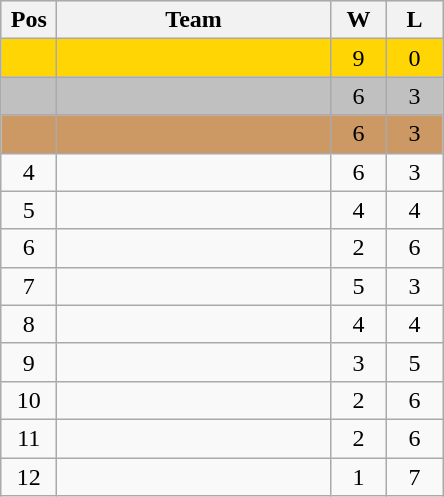<table class="wikitable gauche" style="text-align:center">
<tr bgcolor="e5e5e5">
<th width="30">Pos</th>
<th width="175">Team</th>
<th width="30">W</th>
<th width="30">L</th>
</tr>
<tr bgcolor=#FFD604>
<td></td>
<td align=left></td>
<td>9</td>
<td>0</td>
</tr>
<tr bgcolor=#C0C0C0>
<td></td>
<td align=left></td>
<td>6</td>
<td>3</td>
</tr>
<tr bgcolor=#CC9965>
<td></td>
<td align=left></td>
<td>6</td>
<td>3</td>
</tr>
<tr>
<td>4</td>
<td align=left></td>
<td>6</td>
<td>3</td>
</tr>
<tr>
<td>5</td>
<td align=left></td>
<td>4</td>
<td>4</td>
</tr>
<tr>
<td>6</td>
<td align=left></td>
<td>2</td>
<td>6</td>
</tr>
<tr>
<td>7</td>
<td align=left></td>
<td>5</td>
<td>3</td>
</tr>
<tr>
<td>8</td>
<td align=left></td>
<td>4</td>
<td>4</td>
</tr>
<tr>
<td>9</td>
<td align=left></td>
<td>3</td>
<td>5</td>
</tr>
<tr>
<td>10</td>
<td align=left></td>
<td>2</td>
<td>6</td>
</tr>
<tr>
<td>11</td>
<td align=left></td>
<td>2</td>
<td>6</td>
</tr>
<tr>
<td>12</td>
<td align=left></td>
<td>1</td>
<td>7</td>
</tr>
</table>
